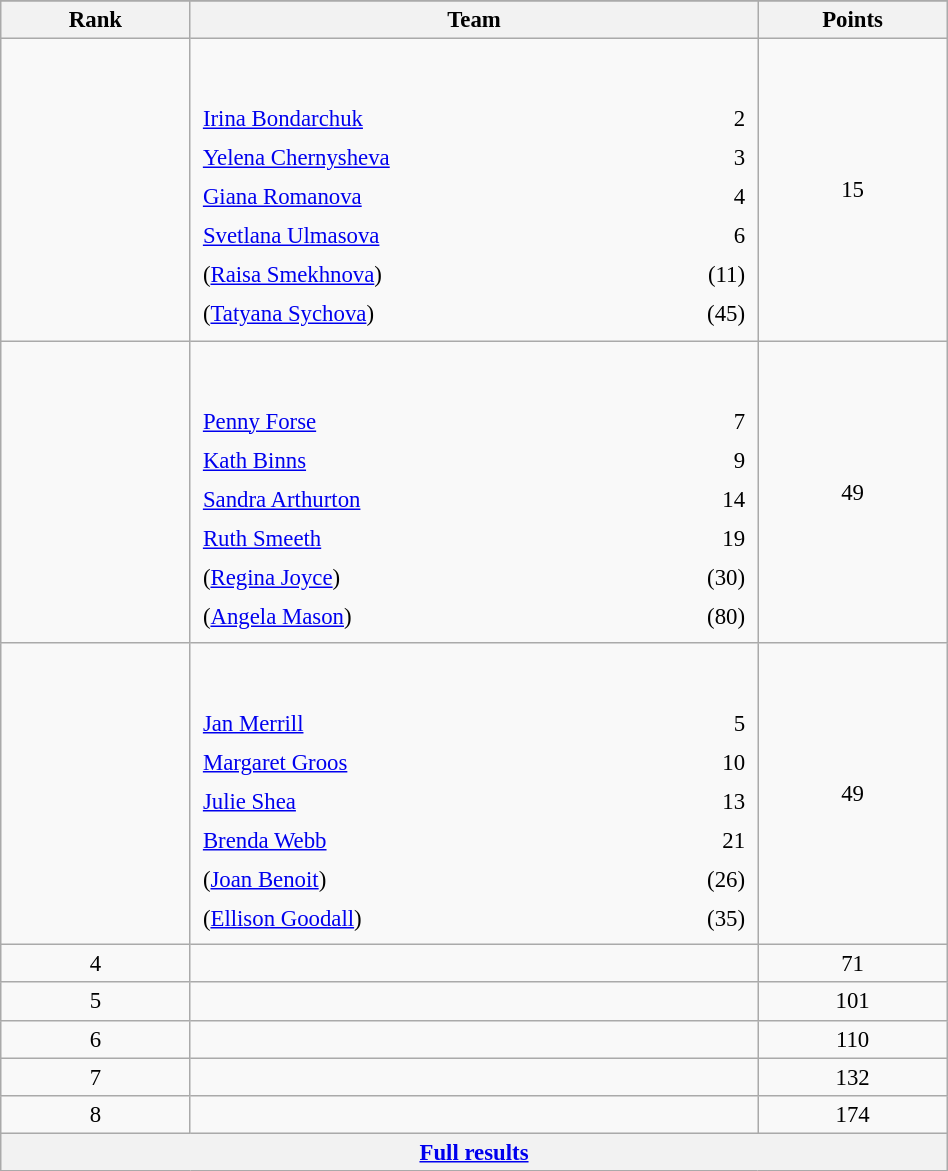<table class="wikitable sortable" style=" text-align:center; font-size:95%;" width="50%">
<tr>
</tr>
<tr>
<th width=10%>Rank</th>
<th width=30%>Team</th>
<th width=10%>Points</th>
</tr>
<tr>
<td align=center></td>
<td align=left> <br><br><table width=100%>
<tr>
<td align=left style="border:0"><a href='#'>Irina Bondarchuk</a></td>
<td align=right style="border:0">2</td>
</tr>
<tr>
<td align=left style="border:0"><a href='#'>Yelena Chernysheva</a></td>
<td align=right style="border:0">3</td>
</tr>
<tr>
<td align=left style="border:0"><a href='#'>Giana Romanova</a></td>
<td align=right style="border:0">4</td>
</tr>
<tr>
<td align=left style="border:0"><a href='#'>Svetlana Ulmasova</a></td>
<td align=right style="border:0">6</td>
</tr>
<tr>
<td align=left style="border:0">(<a href='#'>Raisa Smekhnova</a>)</td>
<td align=right style="border:0">(11)</td>
</tr>
<tr>
<td align=left style="border:0">(<a href='#'>Tatyana Sychova</a>)</td>
<td align=right style="border:0">(45)</td>
</tr>
</table>
</td>
<td>15</td>
</tr>
<tr>
<td align=center></td>
<td align=left> <br><br><table width=100%>
<tr>
<td align=left style="border:0"><a href='#'>Penny Forse</a></td>
<td align=right style="border:0">7</td>
</tr>
<tr>
<td align=left style="border:0"><a href='#'>Kath Binns</a></td>
<td align=right style="border:0">9</td>
</tr>
<tr>
<td align=left style="border:0"><a href='#'>Sandra Arthurton</a></td>
<td align=right style="border:0">14</td>
</tr>
<tr>
<td align=left style="border:0"><a href='#'>Ruth Smeeth</a></td>
<td align=right style="border:0">19</td>
</tr>
<tr>
<td align=left style="border:0">(<a href='#'>Regina Joyce</a>)</td>
<td align=right style="border:0">(30)</td>
</tr>
<tr>
<td align=left style="border:0">(<a href='#'>Angela Mason</a>)</td>
<td align=right style="border:0">(80)</td>
</tr>
</table>
</td>
<td>49</td>
</tr>
<tr>
<td align=center></td>
<td align=left> <br><br><table width=100%>
<tr>
<td align=left style="border:0"><a href='#'>Jan Merrill</a></td>
<td align=right style="border:0">5</td>
</tr>
<tr>
<td align=left style="border:0"><a href='#'>Margaret Groos</a></td>
<td align=right style="border:0">10</td>
</tr>
<tr>
<td align=left style="border:0"><a href='#'>Julie Shea</a></td>
<td align=right style="border:0">13</td>
</tr>
<tr>
<td align=left style="border:0"><a href='#'>Brenda Webb</a></td>
<td align=right style="border:0">21</td>
</tr>
<tr>
<td align=left style="border:0">(<a href='#'>Joan Benoit</a>)</td>
<td align=right style="border:0">(26)</td>
</tr>
<tr>
<td align=left style="border:0">(<a href='#'>Ellison Goodall</a>)</td>
<td align=right style="border:0">(35)</td>
</tr>
</table>
</td>
<td>49</td>
</tr>
<tr>
<td align=center>4</td>
<td align=left></td>
<td>71</td>
</tr>
<tr>
<td align=center>5</td>
<td align=left></td>
<td>101</td>
</tr>
<tr>
<td align=center>6</td>
<td align=left></td>
<td>110</td>
</tr>
<tr>
<td align=center>7</td>
<td align=left></td>
<td>132</td>
</tr>
<tr>
<td align=center>8</td>
<td align=left></td>
<td>174</td>
</tr>
<tr class="sortbottom">
<th colspan=3 align=center><a href='#'>Full results</a></th>
</tr>
</table>
